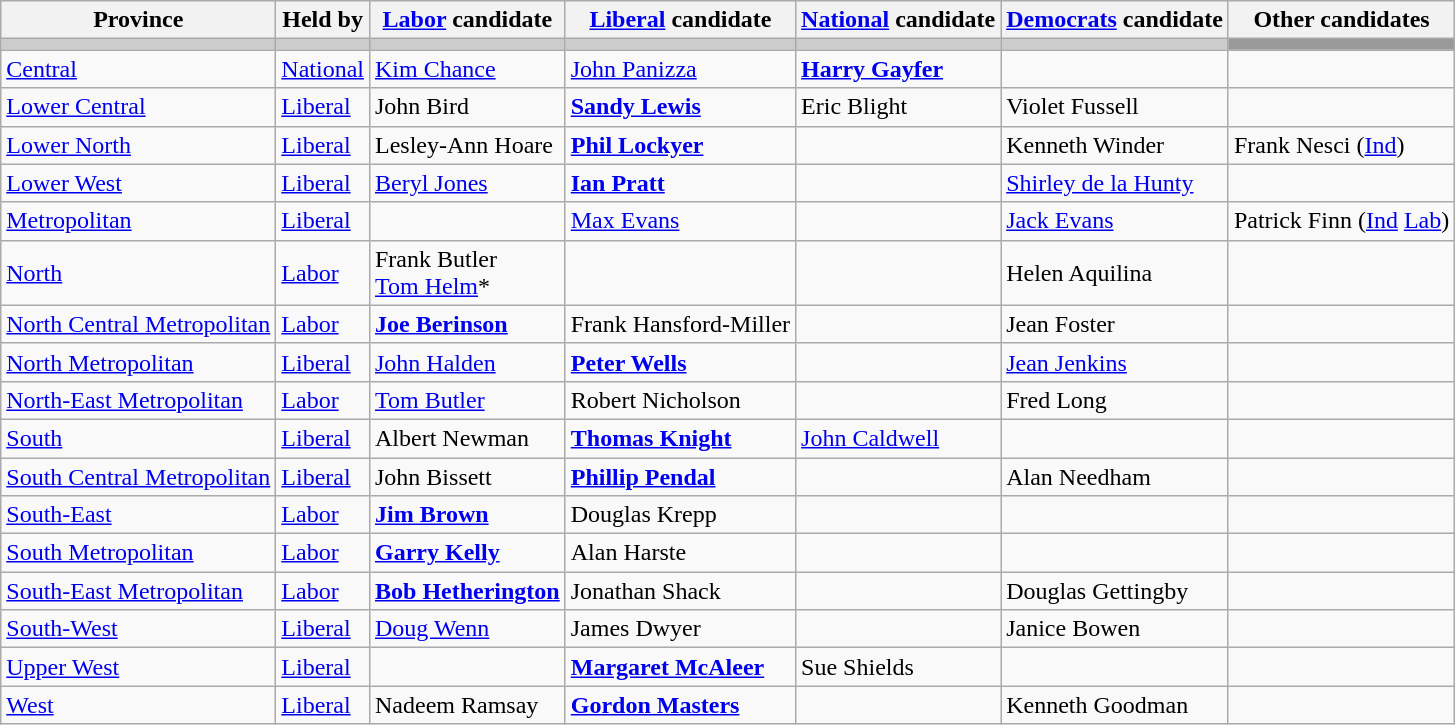<table class="wikitable">
<tr>
<th>Province</th>
<th>Held by</th>
<th><a href='#'>Labor</a> candidate</th>
<th><a href='#'>Liberal</a> candidate</th>
<th><a href='#'>National</a> candidate</th>
<th><a href='#'>Democrats</a> candidate</th>
<th>Other candidates</th>
</tr>
<tr bgcolor="#cccccc">
<td></td>
<td></td>
<td></td>
<td></td>
<td></td>
<td></td>
<td bgcolor="#999999"></td>
</tr>
<tr>
<td><a href='#'>Central</a></td>
<td><a href='#'>National</a></td>
<td><a href='#'>Kim Chance</a></td>
<td><a href='#'>John Panizza</a></td>
<td><strong><a href='#'>Harry Gayfer</a></strong></td>
<td></td>
<td></td>
</tr>
<tr>
<td><a href='#'>Lower Central</a></td>
<td><a href='#'>Liberal</a></td>
<td>John Bird</td>
<td><strong><a href='#'>Sandy Lewis</a></strong></td>
<td>Eric Blight</td>
<td>Violet Fussell</td>
<td></td>
</tr>
<tr>
<td><a href='#'>Lower North</a></td>
<td><a href='#'>Liberal</a></td>
<td>Lesley-Ann Hoare</td>
<td><strong><a href='#'>Phil Lockyer</a></strong></td>
<td></td>
<td>Kenneth Winder</td>
<td>Frank Nesci (<a href='#'>Ind</a>)</td>
</tr>
<tr>
<td><a href='#'>Lower West</a></td>
<td><a href='#'>Liberal</a></td>
<td><a href='#'>Beryl Jones</a></td>
<td><strong><a href='#'>Ian Pratt</a></strong></td>
<td></td>
<td><a href='#'>Shirley de la Hunty</a></td>
<td></td>
</tr>
<tr>
<td><a href='#'>Metropolitan</a></td>
<td><a href='#'>Liberal</a></td>
<td></td>
<td><a href='#'>Max Evans</a></td>
<td></td>
<td><a href='#'>Jack Evans</a></td>
<td>Patrick Finn (<a href='#'>Ind</a> <a href='#'>Lab</a>)</td>
</tr>
<tr>
<td><a href='#'>North</a></td>
<td><a href='#'>Labor</a></td>
<td>Frank Butler <br> <a href='#'>Tom Helm</a>*</td>
<td></td>
<td></td>
<td>Helen Aquilina</td>
<td></td>
</tr>
<tr>
<td><a href='#'>North Central Metropolitan</a></td>
<td><a href='#'>Labor</a></td>
<td><strong><a href='#'>Joe Berinson</a></strong></td>
<td>Frank Hansford-Miller</td>
<td></td>
<td>Jean Foster</td>
<td></td>
</tr>
<tr>
<td><a href='#'>North Metropolitan</a></td>
<td><a href='#'>Liberal</a></td>
<td><a href='#'>John Halden</a></td>
<td><strong><a href='#'>Peter Wells</a></strong></td>
<td></td>
<td><a href='#'>Jean Jenkins</a></td>
<td></td>
</tr>
<tr>
<td><a href='#'>North-East Metropolitan</a></td>
<td><a href='#'>Labor</a></td>
<td><a href='#'>Tom Butler</a></td>
<td>Robert Nicholson</td>
<td></td>
<td>Fred Long</td>
<td></td>
</tr>
<tr>
<td><a href='#'>South</a></td>
<td><a href='#'>Liberal</a></td>
<td>Albert Newman</td>
<td><strong><a href='#'>Thomas Knight</a></strong></td>
<td><a href='#'>John Caldwell</a></td>
<td></td>
<td></td>
</tr>
<tr>
<td><a href='#'>South Central Metropolitan</a></td>
<td><a href='#'>Liberal</a></td>
<td>John Bissett</td>
<td><strong><a href='#'>Phillip Pendal</a></strong></td>
<td></td>
<td>Alan Needham</td>
<td></td>
</tr>
<tr>
<td><a href='#'>South-East</a></td>
<td><a href='#'>Labor</a></td>
<td><strong><a href='#'>Jim Brown</a></strong></td>
<td>Douglas Krepp</td>
<td></td>
<td></td>
<td></td>
</tr>
<tr>
<td><a href='#'>South Metropolitan</a></td>
<td><a href='#'>Labor</a></td>
<td><strong><a href='#'>Garry Kelly</a></strong></td>
<td>Alan Harste</td>
<td></td>
<td></td>
<td></td>
</tr>
<tr>
<td><a href='#'>South-East Metropolitan</a></td>
<td><a href='#'>Labor</a></td>
<td><strong><a href='#'>Bob Hetherington</a></strong></td>
<td>Jonathan Shack</td>
<td></td>
<td>Douglas Gettingby</td>
<td></td>
</tr>
<tr>
<td><a href='#'>South-West</a></td>
<td><a href='#'>Liberal</a></td>
<td><a href='#'>Doug Wenn</a></td>
<td>James Dwyer</td>
<td></td>
<td>Janice Bowen</td>
<td></td>
</tr>
<tr>
<td><a href='#'>Upper West</a></td>
<td><a href='#'>Liberal</a></td>
<td></td>
<td><strong><a href='#'>Margaret McAleer</a></strong></td>
<td>Sue Shields</td>
<td></td>
<td></td>
</tr>
<tr>
<td><a href='#'>West</a></td>
<td><a href='#'>Liberal</a></td>
<td>Nadeem Ramsay</td>
<td><strong><a href='#'>Gordon Masters</a></strong></td>
<td></td>
<td>Kenneth Goodman</td>
<td></td>
</tr>
</table>
